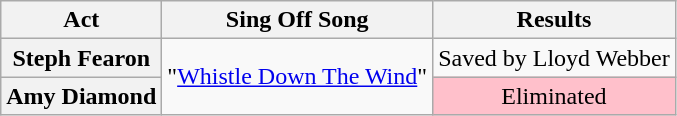<table class="wikitable plainrowheaders" style="text-align:center;">
<tr>
<th scope="col">Act</th>
<th scope="col">Sing Off Song</th>
<th scope="col">Results</th>
</tr>
<tr>
<th scope="row">Steph Fearon</th>
<td rowspan="2">"<a href='#'>Whistle Down The Wind</a>"</td>
<td>Saved by Lloyd Webber</td>
</tr>
<tr>
<th scope="row">Amy Diamond</th>
<td style="background:pink;">Eliminated</td>
</tr>
</table>
